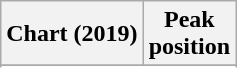<table class="wikitable sortable plainrowheaders" style="text-align:center">
<tr>
<th scope="col">Chart (2019)</th>
<th scope="col">Peak<br>position</th>
</tr>
<tr>
</tr>
<tr>
</tr>
<tr>
</tr>
<tr>
</tr>
<tr>
</tr>
<tr>
</tr>
</table>
